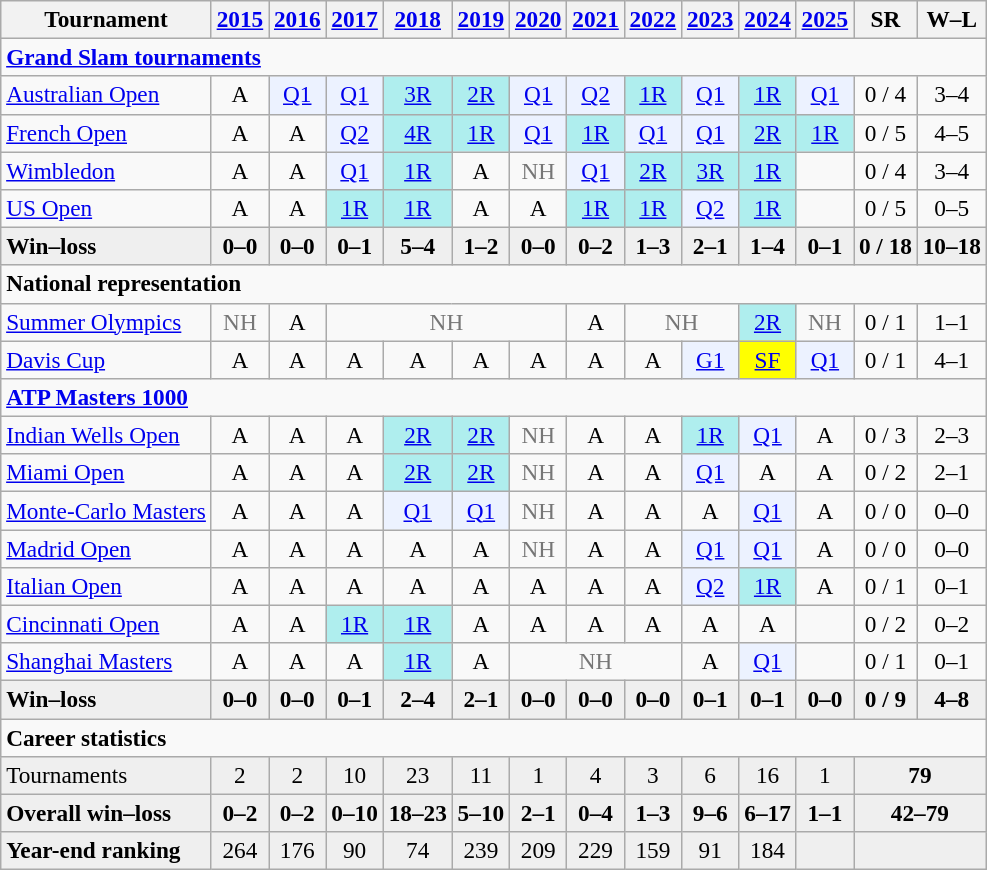<table class=wikitable style=text-align:center;font-size:97%>
<tr>
<th>Tournament</th>
<th><a href='#'>2015</a></th>
<th><a href='#'>2016</a></th>
<th><a href='#'>2017</a></th>
<th><a href='#'>2018</a></th>
<th><a href='#'>2019</a></th>
<th><a href='#'>2020</a></th>
<th><a href='#'>2021</a></th>
<th><a href='#'>2022</a></th>
<th><a href='#'>2023</a></th>
<th><a href='#'>2024</a></th>
<th><a href='#'>2025</a></th>
<th>SR</th>
<th>W–L</th>
</tr>
<tr>
<td colspan=14 align=left><strong><a href='#'>Grand Slam tournaments</a></strong></td>
</tr>
<tr>
<td align=left><a href='#'>Australian Open</a></td>
<td>A</td>
<td bgcolor=ecf2ff><a href='#'>Q1</a></td>
<td bgcolor=ecf2ff><a href='#'>Q1</a></td>
<td bgcolor=afeeee><a href='#'>3R</a></td>
<td bgcolor=afeeee><a href='#'>2R</a></td>
<td bgcolor=ecf2ff><a href='#'>Q1</a></td>
<td bgcolor=ecf2ff><a href='#'>Q2</a></td>
<td bgcolor=afeeee><a href='#'>1R</a></td>
<td bgcolor=ecf2ff><a href='#'>Q1</a></td>
<td bgcolor=afeeee><a href='#'>1R</a></td>
<td bgcolor=ecf2ff><a href='#'>Q1</a></td>
<td>0 / 4</td>
<td>3–4</td>
</tr>
<tr>
<td align=left><a href='#'>French Open</a></td>
<td>A</td>
<td>A</td>
<td bgcolor=ecf2ff><a href='#'>Q2</a></td>
<td bgcolor=afeeee><a href='#'>4R</a></td>
<td bgcolor=afeeee><a href='#'>1R</a></td>
<td bgcolor=ecf2ff><a href='#'>Q1</a></td>
<td bgcolor=afeeee><a href='#'>1R</a></td>
<td bgcolor=ecf2ff><a href='#'>Q1</a></td>
<td bgcolor=ecf2ff><a href='#'>Q1</a></td>
<td bgcolor=afeeee><a href='#'>2R</a></td>
<td bgcolor=afeeee><a href='#'>1R</a></td>
<td>0 / 5</td>
<td>4–5</td>
</tr>
<tr>
<td align=left><a href='#'>Wimbledon</a></td>
<td>A</td>
<td>A</td>
<td bgcolor=ecf2ff><a href='#'>Q1</a></td>
<td bgcolor=afeeee><a href='#'>1R</a></td>
<td>A</td>
<td style=color:#767676>NH</td>
<td bgcolor=ecf2ff><a href='#'>Q1</a></td>
<td bgcolor=afeeee><a href='#'>2R</a></td>
<td bgcolor=afeeee><a href='#'>3R</a></td>
<td bgcolor=afeeee><a href='#'>1R</a></td>
<td></td>
<td>0 / 4</td>
<td>3–4</td>
</tr>
<tr>
<td align=left><a href='#'>US Open</a></td>
<td>A</td>
<td>A</td>
<td bgcolor=afeeee><a href='#'>1R</a></td>
<td bgcolor=afeeee><a href='#'>1R</a></td>
<td>A</td>
<td>A</td>
<td bgcolor=afeeee><a href='#'>1R</a></td>
<td bgcolor=afeeee><a href='#'>1R</a></td>
<td bgcolor=ecf2ff><a href='#'>Q2</a></td>
<td bgcolor=afeeee><a href='#'>1R</a></td>
<td></td>
<td>0 / 5</td>
<td>0–5</td>
</tr>
<tr style=font-weight:bold;background:#efefef>
<td style=text-align:left>Win–loss</td>
<td>0–0</td>
<td>0–0</td>
<td>0–1</td>
<td>5–4</td>
<td>1–2</td>
<td>0–0</td>
<td>0–2</td>
<td>1–3</td>
<td>2–1</td>
<td>1–4</td>
<td>0–1</td>
<td>0 / 18</td>
<td>10–18</td>
</tr>
<tr>
<td colspan=14 align=left><strong>National representation</strong></td>
</tr>
<tr>
<td align=left><a href='#'>Summer Olympics</a></td>
<td style=color:#767676>NH</td>
<td>A</td>
<td colspan=4 style=color:#767676>NH</td>
<td>A</td>
<td colspan=2 style=color:#767676>NH</td>
<td bgcolor=afeeee><a href='#'>2R</a></td>
<td style=color:#767676>NH</td>
<td>0 / 1</td>
<td>1–1</td>
</tr>
<tr>
<td align=left><a href='#'>Davis Cup</a></td>
<td>A</td>
<td>A</td>
<td>A</td>
<td>A</td>
<td>A</td>
<td>A</td>
<td>A</td>
<td>A</td>
<td bgcolor=ecf2ff><a href='#'>G1</a></td>
<td bgcolor=yellow><a href='#'>SF</a></td>
<td bgcolor=ecf2ff><a href='#'>Q1</a></td>
<td>0 / 1</td>
<td>4–1</td>
</tr>
<tr>
<td colspan=14 align=left><strong><a href='#'>ATP Masters 1000</a></strong></td>
</tr>
<tr>
<td align=left><a href='#'>Indian Wells Open</a></td>
<td>A</td>
<td>A</td>
<td>A</td>
<td bgcolor=afeeee><a href='#'>2R</a></td>
<td bgcolor=afeeee><a href='#'>2R</a></td>
<td style=color:#767676>NH</td>
<td>A</td>
<td>A</td>
<td bgcolor=afeeee><a href='#'>1R</a></td>
<td bgcolor=ecf2ff><a href='#'>Q1</a></td>
<td>A</td>
<td>0 / 3</td>
<td>2–3</td>
</tr>
<tr>
<td align=left><a href='#'>Miami Open</a></td>
<td>A</td>
<td>A</td>
<td>A</td>
<td bgcolor=afeeee><a href='#'>2R</a></td>
<td bgcolor=afeeee><a href='#'>2R</a></td>
<td style=color:#767676>NH</td>
<td>A</td>
<td>A</td>
<td bgcolor=ecf2ff><a href='#'>Q1</a></td>
<td>A</td>
<td>A</td>
<td>0 / 2</td>
<td>2–1</td>
</tr>
<tr>
<td align=left><a href='#'>Monte-Carlo Masters</a></td>
<td>A</td>
<td>A</td>
<td>A</td>
<td bgcolor=ecf2ff><a href='#'>Q1</a></td>
<td bgcolor=ecf2ff><a href='#'>Q1</a></td>
<td style=color:#767676>NH</td>
<td>A</td>
<td>A</td>
<td>A</td>
<td bgcolor=ecf2ff><a href='#'>Q1</a></td>
<td>A</td>
<td>0 / 0</td>
<td>0–0</td>
</tr>
<tr>
<td align=left><a href='#'>Madrid Open</a></td>
<td>A</td>
<td>A</td>
<td>A</td>
<td>A</td>
<td>A</td>
<td style=color:#767676>NH</td>
<td>A</td>
<td>A</td>
<td bgcolor=ecf2ff><a href='#'>Q1</a></td>
<td bgcolor=ecf2ff><a href='#'>Q1</a></td>
<td>A</td>
<td>0 / 0</td>
<td>0–0</td>
</tr>
<tr>
<td align=left><a href='#'>Italian Open</a></td>
<td>A</td>
<td>A</td>
<td>A</td>
<td>A</td>
<td>A</td>
<td>A</td>
<td>A</td>
<td>A</td>
<td bgcolor=ecf2ff><a href='#'>Q2</a></td>
<td bgcolor=afeeee><a href='#'>1R</a></td>
<td>A</td>
<td>0 / 1</td>
<td>0–1</td>
</tr>
<tr>
<td align=left><a href='#'>Cincinnati Open</a></td>
<td>A</td>
<td>A</td>
<td bgcolor=afeeee><a href='#'>1R</a></td>
<td bgcolor=afeeee><a href='#'>1R</a></td>
<td>A</td>
<td>A</td>
<td>A</td>
<td>A</td>
<td>A</td>
<td>A</td>
<td></td>
<td>0 / 2</td>
<td>0–2</td>
</tr>
<tr>
<td align=left><a href='#'>Shanghai Masters</a></td>
<td>A</td>
<td>A</td>
<td>A</td>
<td bgcolor=afeeee><a href='#'>1R</a></td>
<td>A</td>
<td colspan=3 style=color:#767676>NH</td>
<td>A</td>
<td bgcolor=ecf2ff><a href='#'>Q1</a></td>
<td></td>
<td>0 / 1</td>
<td>0–1</td>
</tr>
<tr style=font-weight:bold;background:#efefef>
<td style=text-align:left>Win–loss</td>
<td>0–0</td>
<td>0–0</td>
<td>0–1</td>
<td>2–4</td>
<td>2–1</td>
<td>0–0</td>
<td>0–0</td>
<td>0–0</td>
<td>0–1</td>
<td>0–1</td>
<td>0–0</td>
<td>0 / 9</td>
<td>4–8</td>
</tr>
<tr>
<td colspan=14 align=left><strong>Career statistics</strong></td>
</tr>
<tr bgcolor=EFEFEF>
<td align=left>Tournaments</td>
<td>2</td>
<td>2</td>
<td>10</td>
<td>23</td>
<td>11</td>
<td>1</td>
<td>4</td>
<td>3</td>
<td>6</td>
<td>16</td>
<td>1</td>
<td colspan=2><strong>79</strong></td>
</tr>
<tr style=font-weight:bold;background:#efefef>
<td style=text-align:left>Overall win–loss</td>
<td>0–2</td>
<td>0–2</td>
<td>0–10</td>
<td>18–23</td>
<td>5–10</td>
<td>2–1</td>
<td>0–4</td>
<td>1–3</td>
<td>9–6</td>
<td>6–17</td>
<td>1–1</td>
<td colspan=2>42–79</td>
</tr>
<tr bgcolor=efefef>
<td style=text-align:left><strong>Year-end ranking</strong></td>
<td>264</td>
<td>176</td>
<td>90</td>
<td>74</td>
<td>239</td>
<td>209</td>
<td>229</td>
<td>159</td>
<td>91</td>
<td>184</td>
<td></td>
<td colspan=3><strong></strong></td>
</tr>
</table>
